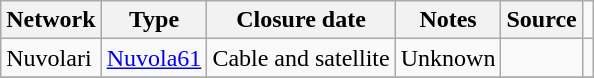<table class="wikitable sortable">
<tr>
<th>Network</th>
<th>Type</th>
<th>Closure date</th>
<th>Notes</th>
<th>Source</th>
</tr>
<tr>
<td>Nuvolari</td>
<td><a href='#'>Nuvola61</a></td>
<td>Cable and satellite</td>
<td>Unknown</td>
<td></td>
<td></td>
</tr>
<tr>
</tr>
</table>
